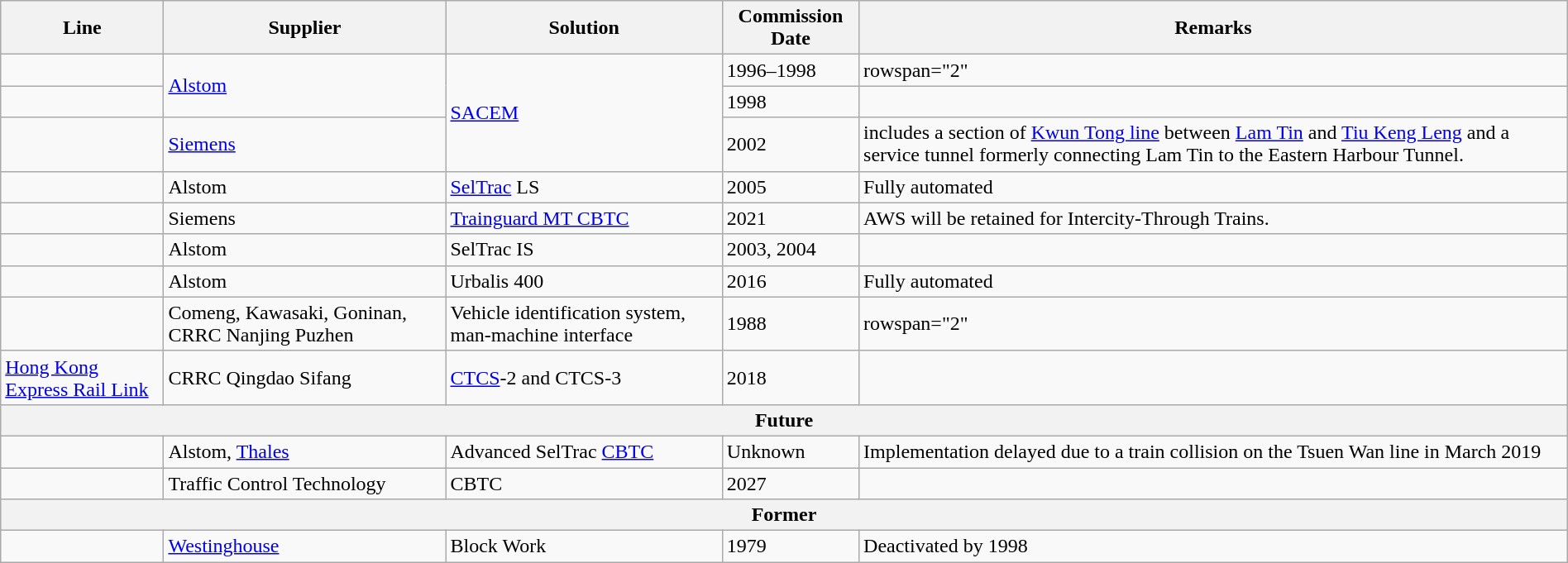<table class="wikitable sortable" style="width:100%">
<tr>
<th>Line</th>
<th>Supplier</th>
<th>Solution</th>
<th>Commission Date</th>
<th>Remarks</th>
</tr>
<tr>
<td>  </td>
<td rowspan="2"><a href='#'>Alstom</a></td>
<td rowspan="3"><a href='#'>SACEM</a></td>
<td>1996–1998</td>
<td>rowspan="2" </td>
</tr>
<tr>
<td> </td>
<td>1998</td>
</tr>
<tr>
<td></td>
<td><a href='#'>Siemens</a></td>
<td>2002</td>
<td>includes a section of <a href='#'>Kwun Tong line</a> between <a href='#'>Lam Tin</a> and <a href='#'>Tiu Keng Leng</a> and a service tunnel formerly connecting Lam Tin to the Eastern Harbour Tunnel.</td>
</tr>
<tr>
<td></td>
<td>Alstom</td>
<td><a href='#'>SelTrac</a> LS</td>
<td>2005</td>
<td>Fully automated</td>
</tr>
<tr>
<td></td>
<td>Siemens</td>
<td><a href='#'>Trainguard MT CBTC</a></td>
<td>2021</td>
<td>AWS will be retained for Intercity-Through Trains.</td>
</tr>
<tr>
<td></td>
<td>Alstom</td>
<td>SelTrac IS</td>
<td>2003, 2004</td>
<td></td>
</tr>
<tr>
<td></td>
<td>Alstom</td>
<td>Urbalis 400</td>
<td>2016</td>
<td>Fully automated</td>
</tr>
<tr>
<td></td>
<td>Comeng, Kawasaki, Goninan, CRRC Nanjing Puzhen</td>
<td>Vehicle identification system, man-machine interface</td>
<td>1988</td>
<td>rowspan="2" </td>
</tr>
<tr>
<td><a href='#'>Hong Kong Express Rail Link</a></td>
<td>CRRC Qingdao Sifang</td>
<td><a href='#'>CTCS</a>-2 and CTCS-3</td>
<td>2018</td>
</tr>
<tr>
<th colspan="5">Future</th>
</tr>
<tr>
<td>     </td>
<td>Alstom, <a href='#'>Thales</a></td>
<td>Advanced SelTrac <a href='#'>CBTC</a></td>
<td>Unknown</td>
<td>Implementation delayed due to a train collision on the Tsuen Wan line in March 2019</td>
</tr>
<tr>
<td></td>
<td>Traffic Control Technology</td>
<td>CBTC</td>
<td>2027</td>
<td></td>
</tr>
<tr>
<th colspan="5">Former</th>
</tr>
<tr>
<td>  </td>
<td><a href='#'>Westinghouse</a></td>
<td>Block Work</td>
<td>1979</td>
<td>Deactivated by 1998</td>
</tr>
</table>
